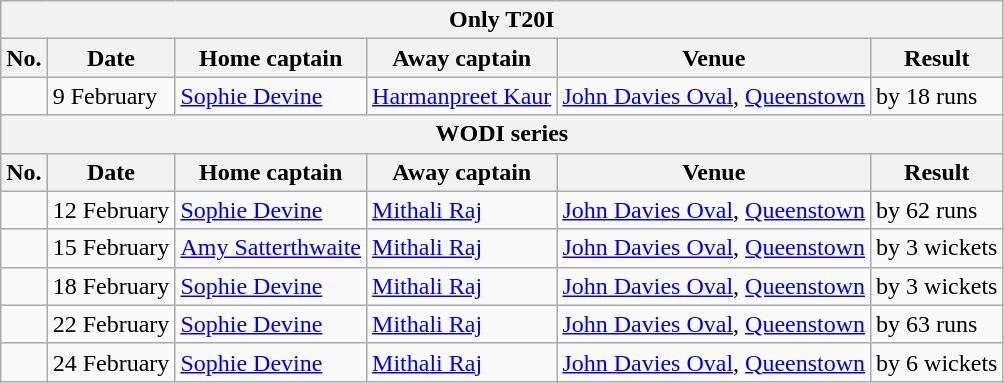<table class="wikitable">
<tr>
<th colspan="9">Only T20I</th>
</tr>
<tr>
<th>No.</th>
<th>Date</th>
<th>Home captain</th>
<th>Away captain</th>
<th>Venue</th>
<th>Result</th>
</tr>
<tr>
<td></td>
<td>9 February</td>
<td><a href='#'>Sophie Devine</a></td>
<td><a href='#'>Harmanpreet Kaur</a></td>
<td><a href='#'>John Davies Oval</a>, <a href='#'>Queenstown</a></td>
<td> by 18 runs</td>
</tr>
<tr>
<th colspan="9">WODI series</th>
</tr>
<tr>
<th>No.</th>
<th>Date</th>
<th>Home captain</th>
<th>Away captain</th>
<th>Venue</th>
<th>Result</th>
</tr>
<tr>
<td></td>
<td>12 February</td>
<td><a href='#'>Sophie Devine</a></td>
<td><a href='#'>Mithali Raj</a></td>
<td><a href='#'>John Davies Oval</a>, <a href='#'>Queenstown</a></td>
<td> by 62 runs</td>
</tr>
<tr>
<td></td>
<td>15 February</td>
<td><a href='#'>Amy Satterthwaite</a></td>
<td><a href='#'>Mithali Raj</a></td>
<td><a href='#'>John Davies Oval</a>, <a href='#'>Queenstown</a></td>
<td> by 3 wickets</td>
</tr>
<tr>
<td></td>
<td>18 February</td>
<td><a href='#'>Sophie Devine</a></td>
<td><a href='#'>Mithali Raj</a></td>
<td><a href='#'>John Davies Oval</a>, <a href='#'>Queenstown</a></td>
<td> by 3 wickets</td>
</tr>
<tr>
<td></td>
<td>22 February</td>
<td><a href='#'>Sophie Devine</a></td>
<td><a href='#'>Mithali Raj</a></td>
<td><a href='#'>John Davies Oval</a>, <a href='#'>Queenstown</a></td>
<td> by 63 runs</td>
</tr>
<tr>
<td></td>
<td>24 February</td>
<td><a href='#'>Sophie Devine</a></td>
<td><a href='#'>Mithali Raj</a></td>
<td><a href='#'>John Davies Oval</a>, <a href='#'>Queenstown</a></td>
<td> by 6 wickets</td>
</tr>
</table>
